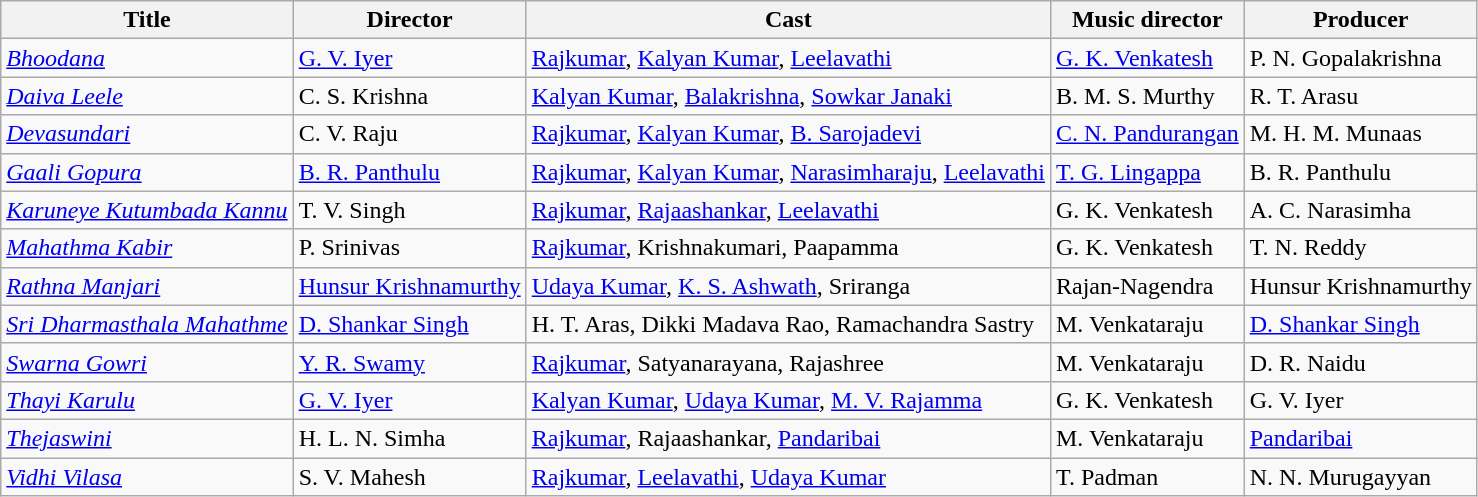<table class="wikitable sortable">
<tr>
<th>Title</th>
<th>Director</th>
<th>Cast</th>
<th>Music director</th>
<th>Producer</th>
</tr>
<tr>
<td><em><a href='#'>Bhoodana</a></em></td>
<td><a href='#'>G. V. Iyer</a></td>
<td><a href='#'>Rajkumar</a>, <a href='#'>Kalyan Kumar</a>, <a href='#'>Leelavathi</a></td>
<td><a href='#'>G. K. Venkatesh</a></td>
<td>P. N. Gopalakrishna</td>
</tr>
<tr>
<td><em><a href='#'>Daiva Leele</a></em></td>
<td>C. S. Krishna</td>
<td><a href='#'>Kalyan Kumar</a>, <a href='#'>Balakrishna</a>, <a href='#'>Sowkar Janaki</a></td>
<td>B. M. S. Murthy</td>
<td>R. T. Arasu</td>
</tr>
<tr>
<td><em><a href='#'>Devasundari</a></em></td>
<td>C. V. Raju</td>
<td><a href='#'>Rajkumar</a>, <a href='#'>Kalyan Kumar</a>,  <a href='#'>B. Sarojadevi</a></td>
<td><a href='#'>C. N. Pandurangan</a></td>
<td>M. H. M. Munaas</td>
</tr>
<tr>
<td><em><a href='#'>Gaali Gopura</a></em></td>
<td><a href='#'>B. R. Panthulu</a></td>
<td><a href='#'>Rajkumar</a>, <a href='#'>Kalyan Kumar</a>, <a href='#'>Narasimharaju</a>, <a href='#'>Leelavathi</a></td>
<td><a href='#'>T. G. Lingappa</a></td>
<td>B. R. Panthulu</td>
</tr>
<tr>
<td><em><a href='#'>Karuneye Kutumbada Kannu</a></em></td>
<td>T. V. Singh</td>
<td><a href='#'>Rajkumar</a>, <a href='#'>Rajaashankar</a>, <a href='#'>Leelavathi</a></td>
<td>G. K. Venkatesh</td>
<td>A. C. Narasimha</td>
</tr>
<tr>
<td><em><a href='#'>Mahathma Kabir</a></em></td>
<td>P. Srinivas</td>
<td><a href='#'>Rajkumar</a>, Krishnakumari, Paapamma</td>
<td>G. K. Venkatesh</td>
<td>T. N. Reddy</td>
</tr>
<tr>
<td><em><a href='#'>Rathna Manjari</a></em></td>
<td><a href='#'>Hunsur Krishnamurthy</a></td>
<td><a href='#'>Udaya Kumar</a>, <a href='#'>K. S. Ashwath</a>, Sriranga</td>
<td>Rajan-Nagendra</td>
<td>Hunsur Krishnamurthy</td>
</tr>
<tr>
<td><em><a href='#'>Sri Dharmasthala Mahathme</a></em></td>
<td><a href='#'>D. Shankar Singh</a></td>
<td>H. T. Aras, Dikki Madava Rao, Ramachandra Sastry</td>
<td>M. Venkataraju</td>
<td><a href='#'>D. Shankar Singh</a></td>
</tr>
<tr>
<td><em><a href='#'>Swarna Gowri</a></em></td>
<td><a href='#'>Y. R. Swamy</a></td>
<td><a href='#'>Rajkumar</a>, Satyanarayana, Rajashree</td>
<td>M. Venkataraju</td>
<td>D. R. Naidu</td>
</tr>
<tr>
<td><em><a href='#'>Thayi Karulu</a></em></td>
<td><a href='#'>G. V. Iyer</a></td>
<td><a href='#'>Kalyan Kumar</a>, <a href='#'>Udaya Kumar</a>, <a href='#'>M. V. Rajamma</a></td>
<td>G. K. Venkatesh</td>
<td>G. V. Iyer</td>
</tr>
<tr>
<td><em><a href='#'>Thejaswini</a></em></td>
<td>H. L. N. Simha</td>
<td><a href='#'>Rajkumar</a>, Rajaashankar, <a href='#'>Pandaribai</a></td>
<td>M. Venkataraju</td>
<td><a href='#'>Pandaribai</a></td>
</tr>
<tr>
<td><em><a href='#'>Vidhi Vilasa</a></em></td>
<td>S. V. Mahesh</td>
<td><a href='#'>Rajkumar</a>, <a href='#'>Leelavathi</a>, <a href='#'>Udaya Kumar</a></td>
<td>T. Padman</td>
<td>N. N. Murugayyan</td>
</tr>
</table>
